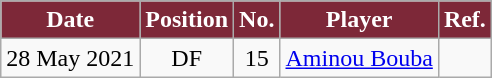<table class="wikitable plainrowheaders sortable">
<tr>
<th style="background:#7D2838; color:white;"><strong>Date</strong></th>
<th style="background:#7D2838; color:white;"><strong>Position</strong></th>
<th style="background:#7D2838; color:white;"><strong>No.</strong></th>
<th style="background:#7D2838; color:white;"><strong> Player</strong></th>
<th style="background:#7D2838; color:white;"><strong>Ref.</strong></th>
</tr>
<tr>
<td>28 May 2021</td>
<td style="text-align:center;">DF</td>
<td style="text-align:center;">15</td>
<td> <a href='#'>Aminou Bouba</a></td>
<td></td>
</tr>
</table>
